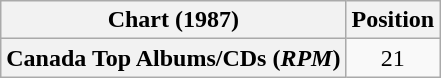<table class="wikitable plainrowheaders" style="text-align:center">
<tr>
<th scope="col">Chart (1987)</th>
<th scope="col">Position</th>
</tr>
<tr>
<th scope="row">Canada Top Albums/CDs (<em>RPM</em>)</th>
<td>21</td>
</tr>
</table>
